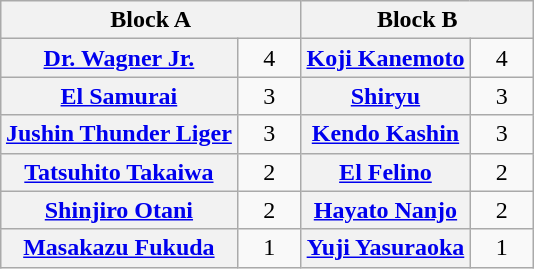<table class="wikitable" style="margin: 1em auto 1em auto;text-align:center">
<tr>
<th colspan="2">Block A</th>
<th colspan="2">Block B</th>
</tr>
<tr>
<th><a href='#'>Dr. Wagner Jr.</a></th>
<td style="width:35px">4</td>
<th><a href='#'>Koji Kanemoto</a></th>
<td style="width:35px">4</td>
</tr>
<tr>
<th><a href='#'>El Samurai</a></th>
<td>3</td>
<th><a href='#'>Shiryu</a></th>
<td>3</td>
</tr>
<tr>
<th><a href='#'>Jushin Thunder Liger</a></th>
<td>3</td>
<th><a href='#'>Kendo Kashin</a></th>
<td>3</td>
</tr>
<tr>
<th><a href='#'>Tatsuhito Takaiwa</a></th>
<td>2</td>
<th><a href='#'>El Felino</a></th>
<td>2</td>
</tr>
<tr>
<th><a href='#'>Shinjiro Otani</a></th>
<td>2</td>
<th><a href='#'>Hayato Nanjo</a></th>
<td>2</td>
</tr>
<tr>
<th><a href='#'>Masakazu Fukuda</a></th>
<td>1</td>
<th><a href='#'>Yuji Yasuraoka</a></th>
<td>1</td>
</tr>
</table>
